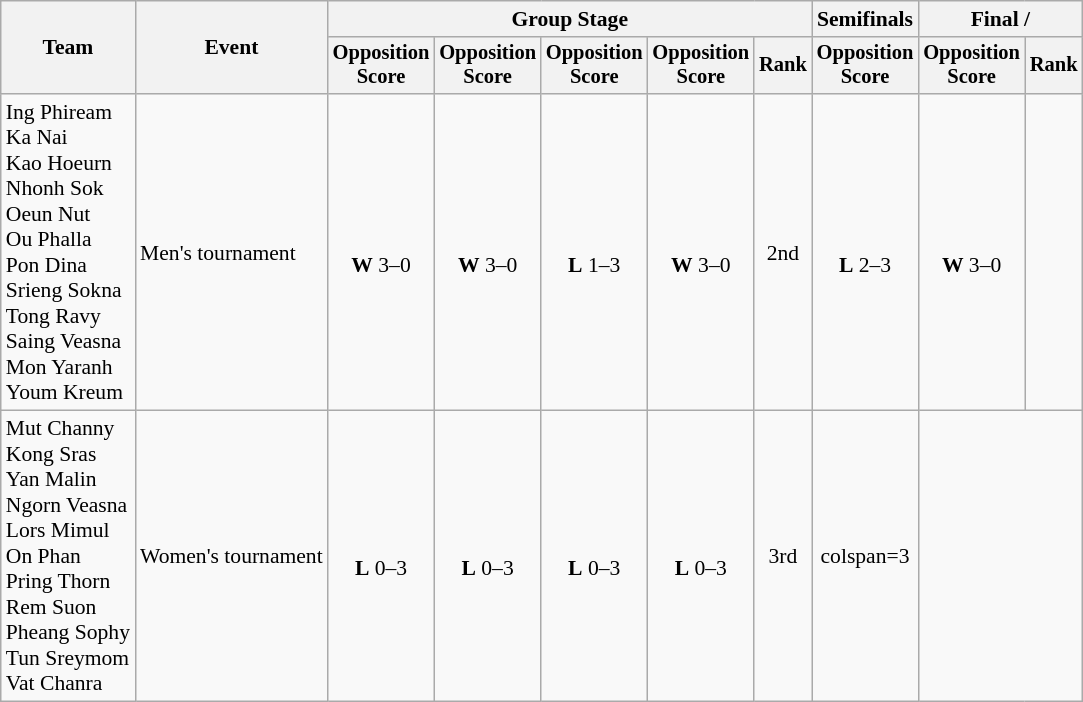<table class="wikitable" style="font-size:90%">
<tr>
<th rowspan=2>Team</th>
<th rowspan=2>Event</th>
<th colspan=5>Group Stage</th>
<th>Semifinals</th>
<th colspan=2>Final / </th>
</tr>
<tr style="font-size:95%">
<th>Opposition<br>Score</th>
<th>Opposition<br>Score</th>
<th>Opposition<br>Score</th>
<th>Opposition<br>Score</th>
<th>Rank</th>
<th>Opposition<br>Score</th>
<th>Opposition<br>Score</th>
<th>Rank</th>
</tr>
<tr style="text-align:center">
<td style="text-align:left">Ing Phiream<br>Ka Nai<br>Kao Hoeurn<br>Nhonh Sok<br>Oeun Nut<br>Ou Phalla<br>Pon Dina<br>Srieng Sokna<br>Tong Ravy<br>Saing Veasna<br>Mon Yaranh<br>Youm Kreum</td>
<td style="text-align:left">Men's tournament</td>
<td><br><strong>W</strong> 3–0</td>
<td><br><strong>W</strong> 3–0</td>
<td><br><strong>L</strong> 1–3</td>
<td><br><strong>W</strong> 3–0</td>
<td>2nd</td>
<td><br><strong>L</strong> 2–3</td>
<td><br><strong>W</strong> 3–0</td>
<td></td>
</tr>
<tr style="text-align:center">
<td style="text-align:left">Mut Channy<br>Kong Sras<br>Yan Malin<br>Ngorn Veasna<br>Lors Mimul<br>On Phan<br>Pring Thorn<br>Rem Suon<br>Pheang Sophy<br>Tun Sreymom<br>Vat Chanra</td>
<td style="text-align:left">Women's tournament</td>
<td><br><strong>L</strong> 0–3</td>
<td><br><strong>L</strong> 0–3</td>
<td><br><strong>L</strong> 0–3</td>
<td><br><strong>L</strong> 0–3</td>
<td>3rd</td>
<td>colspan=3 </td>
</tr>
</table>
